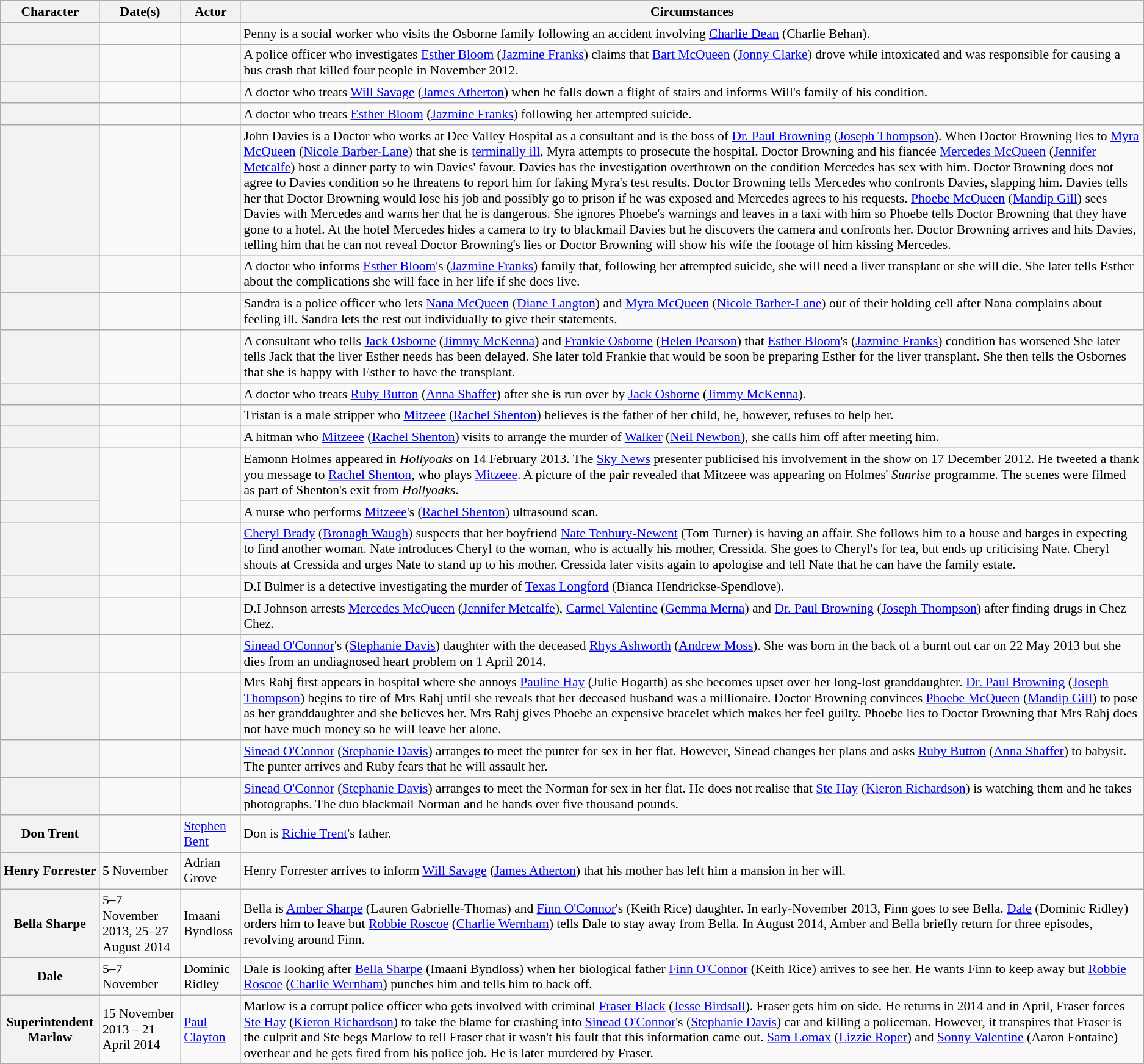<table class="wikitable plainrowheaders" style="font-size:90%">
<tr>
<th scope="col">Character</th>
<th scope="col">Date(s)</th>
<th scope="col">Actor</th>
<th scope="col">Circumstances</th>
</tr>
<tr>
<th scope="row"></th>
<td></td>
<td></td>
<td> Penny is a social worker who visits the Osborne family following an accident involving <a href='#'>Charlie Dean</a> (Charlie Behan).</td>
</tr>
<tr>
<th scope="row"></th>
<td></td>
<td></td>
<td> A police officer who investigates <a href='#'>Esther Bloom</a> (<a href='#'>Jazmine Franks</a>) claims that <a href='#'>Bart McQueen</a> (<a href='#'>Jonny Clarke</a>) drove while intoxicated and was responsible for causing a bus crash that killed four people in November 2012.</td>
</tr>
<tr>
<th scope="row"></th>
<td></td>
<td></td>
<td> A doctor who treats <a href='#'>Will Savage</a> (<a href='#'>James Atherton</a>) when he falls down a flight of stairs and informs Will's family of his condition.</td>
</tr>
<tr>
<th scope="row"></th>
<td></td>
<td></td>
<td> A doctor who treats <a href='#'>Esther Bloom</a> (<a href='#'>Jazmine Franks</a>) following her attempted suicide.</td>
</tr>
<tr>
<th scope="row"></th>
<td></td>
<td></td>
<td> John Davies is a Doctor who works at Dee Valley Hospital as a consultant and is the boss of <a href='#'>Dr. Paul Browning</a> (<a href='#'>Joseph Thompson</a>). When Doctor Browning lies to <a href='#'>Myra McQueen</a> (<a href='#'>Nicole Barber-Lane</a>) that she is <a href='#'>terminally ill</a>, Myra attempts to prosecute the hospital. Doctor Browning and his fiancée <a href='#'>Mercedes McQueen</a> (<a href='#'>Jennifer Metcalfe</a>) host a dinner party to win Davies' favour. Davies has the investigation overthrown on the condition Mercedes has sex with him. Doctor Browning does not agree to Davies condition so he threatens to report him for faking Myra's test results. Doctor Browning tells Mercedes who confronts Davies, slapping him. Davies tells her that Doctor Browning would lose his job and possibly go to prison if he was exposed and Mercedes agrees to his requests. <a href='#'>Phoebe McQueen</a> (<a href='#'>Mandip Gill</a>) sees Davies with Mercedes and warns her that he is dangerous. She ignores Phoebe's warnings and leaves in a taxi with him so Phoebe tells Doctor Browning that they have gone to a hotel. At the hotel Mercedes hides a camera to try to blackmail Davies but he discovers the camera and confronts her. Doctor Browning arrives and hits Davies, telling him that he can not reveal Doctor Browning's lies or Doctor Browning will show his wife the footage of him kissing Mercedes.</td>
</tr>
<tr>
<th scope="row"></th>
<td></td>
<td></td>
<td> A doctor who informs <a href='#'>Esther Bloom</a>'s (<a href='#'>Jazmine Franks</a>) family that, following her attempted suicide, she will need a liver transplant or she will die. She later tells Esther about the complications she will face in her life if she does live.</td>
</tr>
<tr>
<th scope="row"></th>
<td></td>
<td></td>
<td>Sandra is a police officer who lets <a href='#'>Nana McQueen</a> (<a href='#'>Diane Langton</a>) and <a href='#'>Myra McQueen</a> (<a href='#'>Nicole Barber-Lane</a>) out of their holding cell after Nana complains about feeling ill. Sandra lets the rest out individually to give their statements.</td>
</tr>
<tr>
<th scope="row"></th>
<td></td>
<td></td>
<td>A consultant who tells <a href='#'>Jack Osborne</a> (<a href='#'>Jimmy McKenna</a>) and <a href='#'>Frankie Osborne</a> (<a href='#'>Helen Pearson</a>) that <a href='#'>Esther Bloom</a>'s (<a href='#'>Jazmine Franks</a>) condition has worsened She later tells Jack that the liver Esther needs has been delayed. She later told Frankie that would be soon be preparing Esther for the liver transplant. She then tells the Osbornes that she is happy with Esther to have the transplant.</td>
</tr>
<tr>
<th scope="row"></th>
<td></td>
<td></td>
<td>A doctor who treats <a href='#'>Ruby Button</a> (<a href='#'>Anna Shaffer</a>) after she is run over by <a href='#'>Jack Osborne</a> (<a href='#'>Jimmy McKenna</a>).</td>
</tr>
<tr>
<th scope="row"></th>
<td></td>
<td></td>
<td>Tristan is a male stripper who <a href='#'>Mitzeee</a> (<a href='#'>Rachel Shenton</a>) believes is the father of her child, he, however, refuses to help her.</td>
</tr>
<tr>
<th scope="row"></th>
<td></td>
<td></td>
<td>A hitman who <a href='#'>Mitzeee</a> (<a href='#'>Rachel Shenton</a>) visits to arrange the murder of <a href='#'>Walker</a> (<a href='#'>Neil Newbon</a>), she calls him off after meeting him.</td>
</tr>
<tr>
<th scope="row"></th>
<td rowspan="2"></td>
<td></td>
<td>Eamonn Holmes appeared in <em>Hollyoaks</em> on 14 February 2013. The <a href='#'>Sky News</a> presenter publicised his involvement in the show on 17 December 2012. He tweeted a thank you message to <a href='#'>Rachel Shenton</a>, who plays <a href='#'>Mitzeee</a>. A picture of the pair revealed that Mitzeee was appearing on Holmes' <em>Sunrise</em> programme. The scenes were filmed as part of Shenton's exit from <em>Hollyoaks</em>.</td>
</tr>
<tr>
<th scope="row"></th>
<td></td>
<td>A nurse who performs <a href='#'>Mitzeee</a>'s (<a href='#'>Rachel Shenton</a>) ultrasound scan.</td>
</tr>
<tr>
<th scope="row"></th>
<td></td>
<td></td>
<td><a href='#'>Cheryl Brady</a> (<a href='#'>Bronagh Waugh</a>) suspects that her boyfriend <a href='#'>Nate Tenbury-Newent</a> (Tom Turner) is having an affair. She follows him to a house and barges in expecting to find another woman. Nate introduces Cheryl to the woman, who is actually his mother, Cressida. She goes to Cheryl's for tea, but ends up criticising Nate. Cheryl shouts at Cressida and urges Nate to stand up to his mother. Cressida later visits again to apologise and tell Nate that he can have the family estate.</td>
</tr>
<tr>
<th scope="row"></th>
<td></td>
<td></td>
<td>D.I Bulmer is a detective investigating the murder of <a href='#'>Texas Longford</a> (Bianca Hendrickse-Spendlove).</td>
</tr>
<tr>
<th scope="row"></th>
<td></td>
<td></td>
<td>D.I Johnson arrests <a href='#'>Mercedes McQueen</a> (<a href='#'>Jennifer Metcalfe</a>), <a href='#'>Carmel Valentine</a> (<a href='#'>Gemma Merna</a>) and <a href='#'>Dr. Paul Browning</a> (<a href='#'>Joseph Thompson</a>) after finding drugs in Chez Chez.</td>
</tr>
<tr>
<th scope="row"></th>
<td></td>
<td></td>
<td><a href='#'>Sinead O'Connor</a>'s (<a href='#'>Stephanie Davis</a>) daughter with the deceased <a href='#'>Rhys Ashworth</a> (<a href='#'>Andrew Moss</a>). She was born in the back of a burnt out car on 22 May 2013 but she dies from an undiagnosed heart problem on 1 April 2014.</td>
</tr>
<tr>
<th scope="row"></th>
<td></td>
<td></td>
<td>Mrs Rahj first appears in hospital where she annoys <a href='#'>Pauline Hay</a> (Julie Hogarth) as she becomes upset over her long-lost granddaughter. <a href='#'>Dr. Paul Browning</a> (<a href='#'>Joseph Thompson</a>) begins to tire of Mrs Rahj until she reveals that her deceased husband was a millionaire. Doctor Browning convinces <a href='#'>Phoebe McQueen</a> (<a href='#'>Mandip Gill</a>) to pose as her granddaughter and she believes her. Mrs Rahj gives Phoebe an expensive bracelet which makes her feel guilty. Phoebe lies to Doctor Browning that Mrs Rahj does not have much money so he will leave her alone.</td>
</tr>
<tr>
<th scope="row"></th>
<td></td>
<td></td>
<td><a href='#'>Sinead O'Connor</a> (<a href='#'>Stephanie Davis</a>) arranges to meet the punter for sex in her flat. However, Sinead changes her plans and asks <a href='#'>Ruby Button</a> (<a href='#'>Anna Shaffer</a>) to babysit. The punter arrives and Ruby fears that he will assault her.</td>
</tr>
<tr>
<th scope="row"></th>
<td></td>
<td></td>
<td><a href='#'>Sinead O'Connor</a> (<a href='#'>Stephanie Davis</a>) arranges to meet the Norman for sex in her flat. He does not realise that <a href='#'>Ste Hay</a> (<a href='#'>Kieron Richardson</a>) is watching them and he takes photographs. The duo blackmail Norman and he hands over five thousand pounds.</td>
</tr>
<tr>
<th scope="row">Don Trent</th>
<td></td>
<td><a href='#'>Stephen Bent</a></td>
<td>Don is <a href='#'>Richie Trent</a>'s father.</td>
</tr>
<tr>
<th scope="row">Henry Forrester</th>
<td>5 November</td>
<td>Adrian Grove</td>
<td>Henry Forrester arrives to inform <a href='#'>Will Savage</a> (<a href='#'>James Atherton</a>) that his mother has left him a mansion in her will.</td>
</tr>
<tr>
<th scope="row">Bella Sharpe</th>
<td>5–7 November 2013, 25–27 August 2014</td>
<td>Imaani Byndloss</td>
<td>Bella is <a href='#'>Amber Sharpe</a> (Lauren Gabrielle-Thomas) and <a href='#'>Finn O'Connor</a>'s (Keith Rice) daughter. In early-November 2013, Finn goes to see Bella. <a href='#'>Dale</a> (Dominic Ridley) orders him to leave but <a href='#'>Robbie Roscoe</a> (<a href='#'>Charlie Wernham</a>) tells Dale to stay away from Bella. In August 2014, Amber and Bella briefly return for three episodes, revolving around Finn.</td>
</tr>
<tr>
<th scope="row">Dale</th>
<td>5–7 November</td>
<td>Dominic Ridley</td>
<td>Dale is looking after <a href='#'>Bella Sharpe</a> (Imaani Byndloss) when her biological father <a href='#'>Finn O'Connor</a> (Keith Rice) arrives to see her. He wants Finn to keep away but <a href='#'>Robbie Roscoe</a> (<a href='#'>Charlie Wernham</a>) punches him and tells him to back off.</td>
</tr>
<tr>
<th scope="row">Superintendent Marlow</th>
<td>15 November 2013 – 21 April 2014</td>
<td><a href='#'>Paul Clayton</a></td>
<td>Marlow is a corrupt police officer who gets involved with criminal <a href='#'>Fraser Black</a> (<a href='#'>Jesse Birdsall</a>). Fraser gets him on side. He returns in 2014 and in April, Fraser forces <a href='#'>Ste Hay</a> (<a href='#'>Kieron Richardson</a>) to take the blame for crashing into <a href='#'>Sinead O'Connor</a>'s (<a href='#'>Stephanie Davis</a>) car and killing a policeman. However, it transpires that Fraser is the culprit and Ste begs Marlow to tell Fraser that it wasn't his fault that this information came out. <a href='#'>Sam Lomax</a> (<a href='#'>Lizzie Roper</a>) and <a href='#'>Sonny Valentine</a> (Aaron Fontaine) overhear and he gets fired from his police job. He is later murdered by Fraser.</td>
</tr>
</table>
